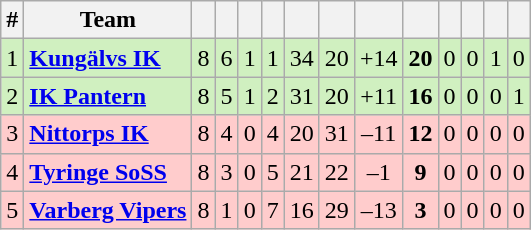<table class="wikitable sortable">
<tr>
<th>#</th>
<th>Team</th>
<th></th>
<th></th>
<th></th>
<th></th>
<th></th>
<th></th>
<th></th>
<th></th>
<th></th>
<th></th>
<th></th>
<th></th>
</tr>
<tr style="background: #D0F0C0;">
<td>1</td>
<td><strong><a href='#'>Kungälvs IK</a></strong></td>
<td style="text-align: center;">8</td>
<td style="text-align: center;">6</td>
<td style="text-align: center;">1</td>
<td style="text-align: center;">1</td>
<td style="text-align: center;">34</td>
<td style="text-align: center;">20</td>
<td style="text-align: center;">+14</td>
<td style="text-align: center;"><strong>20</strong></td>
<td style="text-align: center;">0</td>
<td style="text-align: center;">0</td>
<td style="text-align: center;">1</td>
<td style="text-align: center;">0</td>
</tr>
<tr style="background: #D0F0C0;">
<td>2</td>
<td><strong><a href='#'>IK Pantern</a></strong></td>
<td style="text-align: center;">8</td>
<td style="text-align: center;">5</td>
<td style="text-align: center;">1</td>
<td style="text-align: center;">2</td>
<td style="text-align: center;">31</td>
<td style="text-align: center;">20</td>
<td style="text-align: center;">+11</td>
<td style="text-align: center;"><strong>16</strong></td>
<td style="text-align: center;">0</td>
<td style="text-align: center;">0</td>
<td style="text-align: center;">0</td>
<td style="text-align: center;">1</td>
</tr>
<tr style="background: #FFCCCC;">
<td>3</td>
<td><strong><a href='#'>Nittorps IK</a></strong></td>
<td style="text-align: center;">8</td>
<td style="text-align: center;">4</td>
<td style="text-align: center;">0</td>
<td style="text-align: center;">4</td>
<td style="text-align: center;">20</td>
<td style="text-align: center;">31</td>
<td style="text-align: center;">–11</td>
<td style="text-align: center;"><strong>12</strong></td>
<td style="text-align: center;">0</td>
<td style="text-align: center;">0</td>
<td style="text-align: center;">0</td>
<td style="text-align: center;">0</td>
</tr>
<tr style="background: #FFCCCC;">
<td>4</td>
<td><strong><a href='#'>Tyringe SoSS</a></strong></td>
<td style="text-align: center;">8</td>
<td style="text-align: center;">3</td>
<td style="text-align: center;">0</td>
<td style="text-align: center;">5</td>
<td style="text-align: center;">21</td>
<td style="text-align: center;">22</td>
<td style="text-align: center;">–1</td>
<td style="text-align: center;"><strong>9</strong></td>
<td style="text-align: center;">0</td>
<td style="text-align: center;">0</td>
<td style="text-align: center;">0</td>
<td style="text-align: center;">0</td>
</tr>
<tr style="background: #FFCCCC;">
<td>5</td>
<td><strong><a href='#'>Varberg Vipers</a></strong></td>
<td style="text-align: center;">8</td>
<td style="text-align: center;">1</td>
<td style="text-align: center;">0</td>
<td style="text-align: center;">7</td>
<td style="text-align: center;">16</td>
<td style="text-align: center;">29</td>
<td style="text-align: center;">–13</td>
<td style="text-align: center;"><strong>3</strong></td>
<td style="text-align: center;">0</td>
<td style="text-align: center;">0</td>
<td style="text-align: center;">0</td>
<td style="text-align: center;">0</td>
</tr>
</table>
